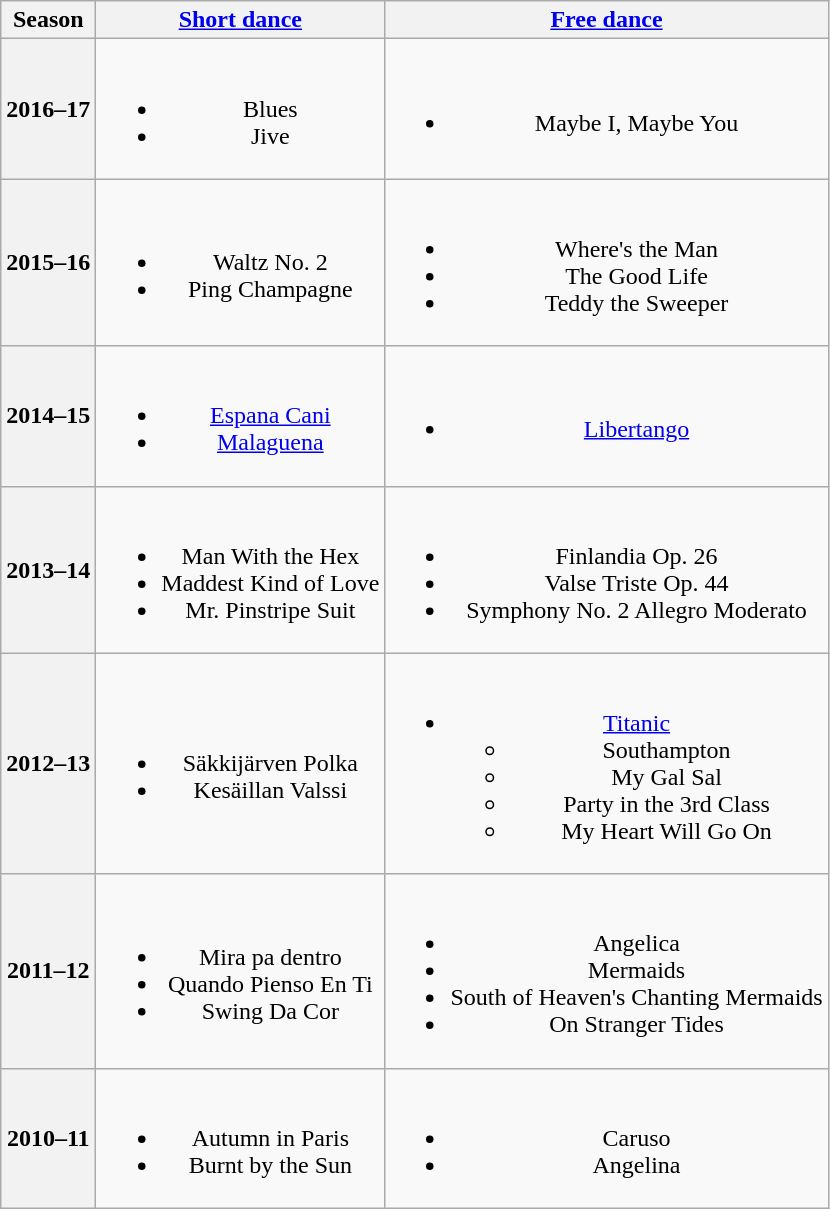<table class=wikitable style=text-align:center>
<tr>
<th>Season</th>
<th><a href='#'>Short dance</a></th>
<th><a href='#'>Free dance</a></th>
</tr>
<tr>
<th>2016–17 <br> </th>
<td><br><ul><li>Blues</li><li>Jive</li></ul></td>
<td><br><ul><li>Maybe I, Maybe You <br></li></ul></td>
</tr>
<tr>
<th>2015–16 <br> </th>
<td><br><ul><li>Waltz No. 2 <br></li><li>Ping Champagne <br></li></ul></td>
<td><br><ul><li>Where's the Man <br></li><li>The Good Life <br></li><li>Teddy the Sweeper <br></li></ul></td>
</tr>
<tr>
<th>2014–15 <br> </th>
<td><br><ul><li><a href='#'>Espana Cani</a> <br></li><li><a href='#'>Malaguena</a> <br></li></ul></td>
<td><br><ul><li><a href='#'>Libertango</a> <br></li></ul></td>
</tr>
<tr>
<th>2013–14 <br> </th>
<td><br><ul><li>Man With the Hex</li><li>Maddest Kind of Love</li><li>Mr. Pinstripe Suit</li></ul></td>
<td><br><ul><li>Finlandia Op. 26 <br></li><li>Valse Triste Op. 44 <br></li><li>Symphony No. 2 Allegro Moderato <br></li></ul></td>
</tr>
<tr>
<th>2012–13 <br> </th>
<td><br><ul><li>Säkkijärven Polka</li><li>Kesäillan Valssi</li></ul></td>
<td><br><ul><li><a href='#'>Titanic</a> <br><ul><li>Southampton</li><li>My Gal Sal</li><li>Party in the 3rd Class</li><li>My Heart Will Go On</li></ul></li></ul></td>
</tr>
<tr>
<th>2011–12 <br> </th>
<td><br><ul><li>Mira pa dentro <br></li><li>Quando Pienso En Ti <br></li><li>Swing Da Cor <br></li></ul></td>
<td><br><ul><li>Angelica <br></li><li>Mermaids <br></li><li>South of Heaven's Chanting Mermaids <br></li><li>On Stranger Tides <br></li></ul></td>
</tr>
<tr>
<th>2010–11 <br> </th>
<td><br><ul><li>Autumn in Paris</li><li>Burnt by the Sun <br></li></ul></td>
<td><br><ul><li>Caruso <br></li><li>Angelina <br></li></ul></td>
</tr>
</table>
